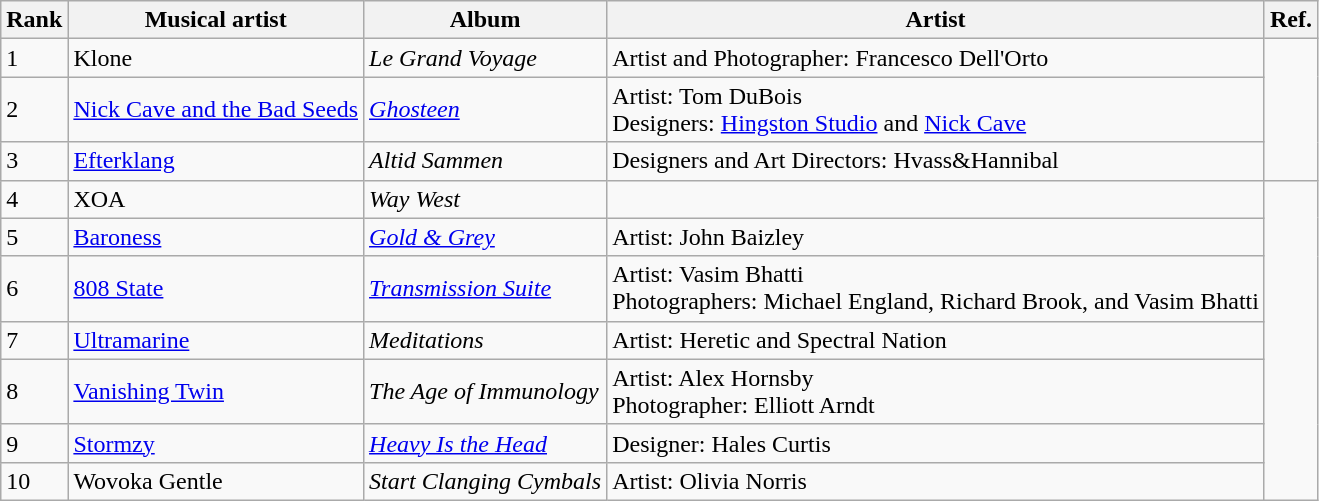<table class="wikitable">
<tr>
<th>Rank</th>
<th>Musical artist</th>
<th>Album</th>
<th>Artist</th>
<th>Ref.</th>
</tr>
<tr>
<td>1</td>
<td>Klone</td>
<td><em>Le Grand Voyage</em></td>
<td>Artist and Photographer: Francesco Dell'Orto</td>
<td align="center" rowspan="3"></td>
</tr>
<tr>
<td>2</td>
<td><a href='#'>Nick Cave and the Bad Seeds</a></td>
<td><em><a href='#'>Ghosteen</a></em></td>
<td>Artist: Tom DuBois<br>Designers: <a href='#'>Hingston Studio</a> and <a href='#'>Nick Cave</a></td>
</tr>
<tr>
<td>3</td>
<td><a href='#'>Efterklang</a></td>
<td><em>Altid Sammen</em></td>
<td>Designers and Art Directors: Hvass&Hannibal</td>
</tr>
<tr>
<td>4</td>
<td>XOA</td>
<td><em>Way West</em></td>
<td></td>
<td align="center" rowspan="7"></td>
</tr>
<tr>
<td>5</td>
<td><a href='#'>Baroness</a></td>
<td><em><a href='#'>Gold & Grey</a></em></td>
<td>Artist: John Baizley</td>
</tr>
<tr>
<td>6</td>
<td><a href='#'>808 State</a></td>
<td><em><a href='#'> Transmission Suite</a></em></td>
<td>Artist: Vasim Bhatti<br>Photographers: Michael England, Richard Brook, and Vasim Bhatti</td>
</tr>
<tr>
<td>7</td>
<td><a href='#'>Ultramarine</a></td>
<td><em>Meditations</em></td>
<td>Artist: Heretic and Spectral Nation</td>
</tr>
<tr>
<td>8</td>
<td><a href='#'>Vanishing Twin</a></td>
<td><em>The Age of Immunology</em></td>
<td>Artist: Alex Hornsby<br>Photographer: Elliott Arndt</td>
</tr>
<tr>
<td>9</td>
<td><a href='#'>Stormzy</a></td>
<td><em><a href='#'>Heavy Is the Head</a></em></td>
<td>Designer: Hales Curtis</td>
</tr>
<tr>
<td>10</td>
<td>Wovoka Gentle</td>
<td><em>Start Clanging Cymbals</em></td>
<td>Artist: Olivia Norris</td>
</tr>
</table>
